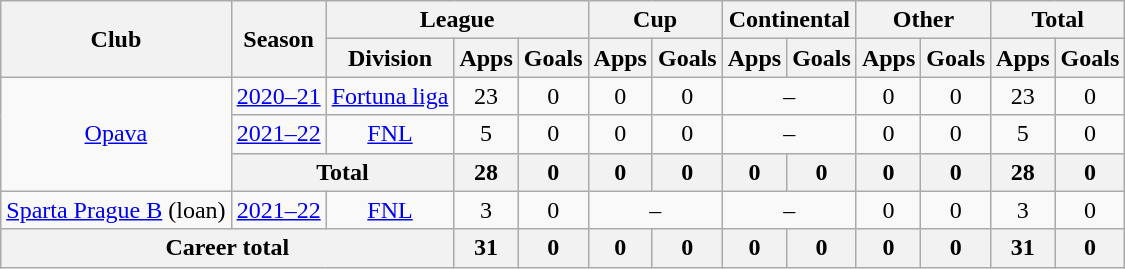<table class="wikitable" style="text-align: center">
<tr>
<th rowspan="2">Club</th>
<th rowspan="2">Season</th>
<th colspan="3">League</th>
<th colspan="2">Cup</th>
<th colspan="2">Continental</th>
<th colspan="2">Other</th>
<th colspan="2">Total</th>
</tr>
<tr>
<th>Division</th>
<th>Apps</th>
<th>Goals</th>
<th>Apps</th>
<th>Goals</th>
<th>Apps</th>
<th>Goals</th>
<th>Apps</th>
<th>Goals</th>
<th>Apps</th>
<th>Goals</th>
</tr>
<tr>
<td rowspan="3"><a href='#'>Opava</a></td>
<td><a href='#'>2020–21</a></td>
<td><a href='#'>Fortuna liga</a></td>
<td>23</td>
<td>0</td>
<td>0</td>
<td>0</td>
<td colspan="2">–</td>
<td>0</td>
<td>0</td>
<td>23</td>
<td>0</td>
</tr>
<tr>
<td><a href='#'>2021–22</a></td>
<td><a href='#'>FNL</a></td>
<td>5</td>
<td>0</td>
<td>0</td>
<td>0</td>
<td colspan="2">–</td>
<td>0</td>
<td>0</td>
<td>5</td>
<td>0</td>
</tr>
<tr>
<th colspan="2"><strong>Total</strong></th>
<th>28</th>
<th>0</th>
<th>0</th>
<th>0</th>
<th>0</th>
<th>0</th>
<th>0</th>
<th>0</th>
<th>28</th>
<th>0</th>
</tr>
<tr>
<td><a href='#'>Sparta Prague B</a> (loan)</td>
<td><a href='#'>2021–22</a></td>
<td><a href='#'>FNL</a></td>
<td>3</td>
<td>0</td>
<td colspan="2">–</td>
<td colspan="2">–</td>
<td>0</td>
<td>0</td>
<td>3</td>
<td>0</td>
</tr>
<tr>
<th colspan="3"><strong>Career total</strong></th>
<th>31</th>
<th>0</th>
<th>0</th>
<th>0</th>
<th>0</th>
<th>0</th>
<th>0</th>
<th>0</th>
<th>31</th>
<th>0</th>
</tr>
</table>
